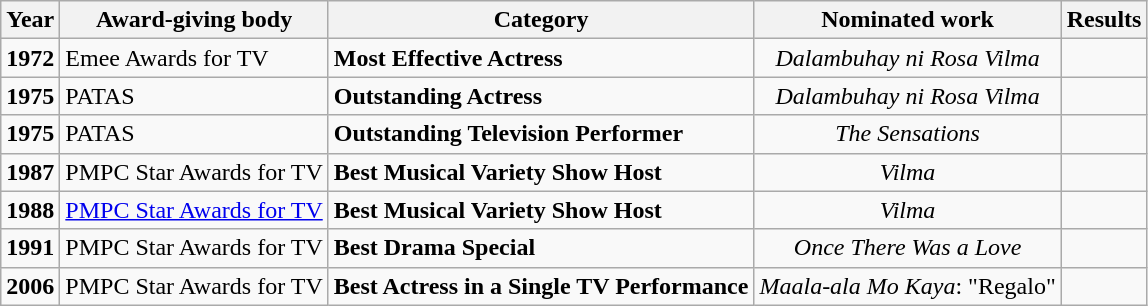<table class="wikitable">
<tr>
<th>Year</th>
<th>Award-giving body</th>
<th>Category</th>
<th>Nominated work</th>
<th>Results</th>
</tr>
<tr>
<td><strong>1972</strong></td>
<td>Emee Awards for TV</td>
<td><strong>Most Effective Actress</strong></td>
<td align=center><em>Dalambuhay ni Rosa Vilma</em></td>
<td></td>
</tr>
<tr>
<td><strong>1975</strong></td>
<td>PATAS</td>
<td><strong>Outstanding Actress</strong></td>
<td align=center><em>Dalambuhay ni Rosa Vilma</em></td>
<td></td>
</tr>
<tr>
<td><strong>1975</strong></td>
<td>PATAS</td>
<td><strong>Outstanding Television Performer</strong></td>
<td align=center><em>The Sensations</em></td>
<td></td>
</tr>
<tr>
<td><strong>1987</strong></td>
<td>PMPC Star Awards for TV</td>
<td><strong>Best Musical Variety Show Host</strong></td>
<td align=center><em>Vilma</em></td>
<td></td>
</tr>
<tr>
<td><strong>1988</strong></td>
<td><a href='#'>PMPC Star Awards for TV</a></td>
<td><strong>Best Musical Variety Show Host</strong></td>
<td align=center><em>Vilma</em></td>
<td></td>
</tr>
<tr>
<td><strong>1991</strong></td>
<td>PMPC Star Awards for TV</td>
<td><strong>Best Drama Special</strong></td>
<td align=center><em>Once There Was a Love</em></td>
<td></td>
</tr>
<tr>
<td><strong>2006</strong></td>
<td>PMPC Star Awards for TV</td>
<td><strong>Best Actress in a Single TV Performance</strong></td>
<td align=center><em>Maala-ala Mo Kaya</em>: "Regalo"</td>
<td></td>
</tr>
</table>
